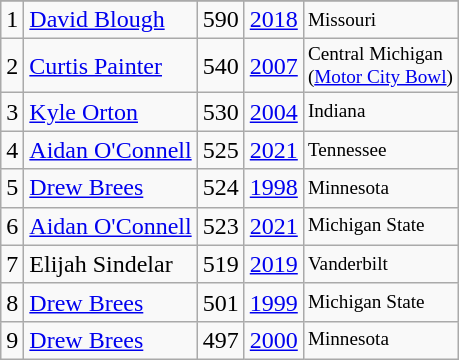<table class="wikitable">
<tr>
</tr>
<tr>
<td>1</td>
<td><a href='#'>David Blough</a></td>
<td>590</td>
<td><a href='#'>2018</a></td>
<td style="font-size:80%;">Missouri</td>
</tr>
<tr>
<td>2</td>
<td><a href='#'>Curtis Painter</a></td>
<td><abbr>540</abbr></td>
<td><a href='#'>2007</a></td>
<td style="font-size:80%;">Central Michigan<br>(<a href='#'>Motor City Bowl</a>)</td>
</tr>
<tr>
<td>3</td>
<td><a href='#'>Kyle Orton</a></td>
<td><abbr>530</abbr></td>
<td><a href='#'>2004</a></td>
<td style="font-size:80%;">Indiana</td>
</tr>
<tr>
<td>4</td>
<td><a href='#'>Aidan O'Connell</a></td>
<td><abbr>525</abbr></td>
<td><a href='#'>2021</a></td>
<td style="font-size:80%;">Tennessee</td>
</tr>
<tr>
<td>5</td>
<td><a href='#'>Drew Brees</a></td>
<td><abbr>524</abbr></td>
<td><a href='#'>1998</a></td>
<td style="font-size:80%;">Minnesota</td>
</tr>
<tr>
<td>6</td>
<td><a href='#'>Aidan O'Connell</a></td>
<td><abbr>523</abbr></td>
<td><a href='#'>2021</a></td>
<td style="font-size:80%;">Michigan State</td>
</tr>
<tr>
<td>7</td>
<td>Elijah Sindelar</td>
<td><abbr>519</abbr></td>
<td><a href='#'>2019</a></td>
<td style="font-size:80%;">Vanderbilt</td>
</tr>
<tr>
<td>8</td>
<td><a href='#'>Drew Brees</a></td>
<td><abbr>501</abbr></td>
<td><a href='#'>1999</a></td>
<td style="font-size:80%;">Michigan State</td>
</tr>
<tr>
<td>9</td>
<td><a href='#'>Drew Brees</a></td>
<td><abbr>497</abbr></td>
<td><a href='#'>2000</a></td>
<td style="font-size:80%;">Minnesota</td>
</tr>
</table>
